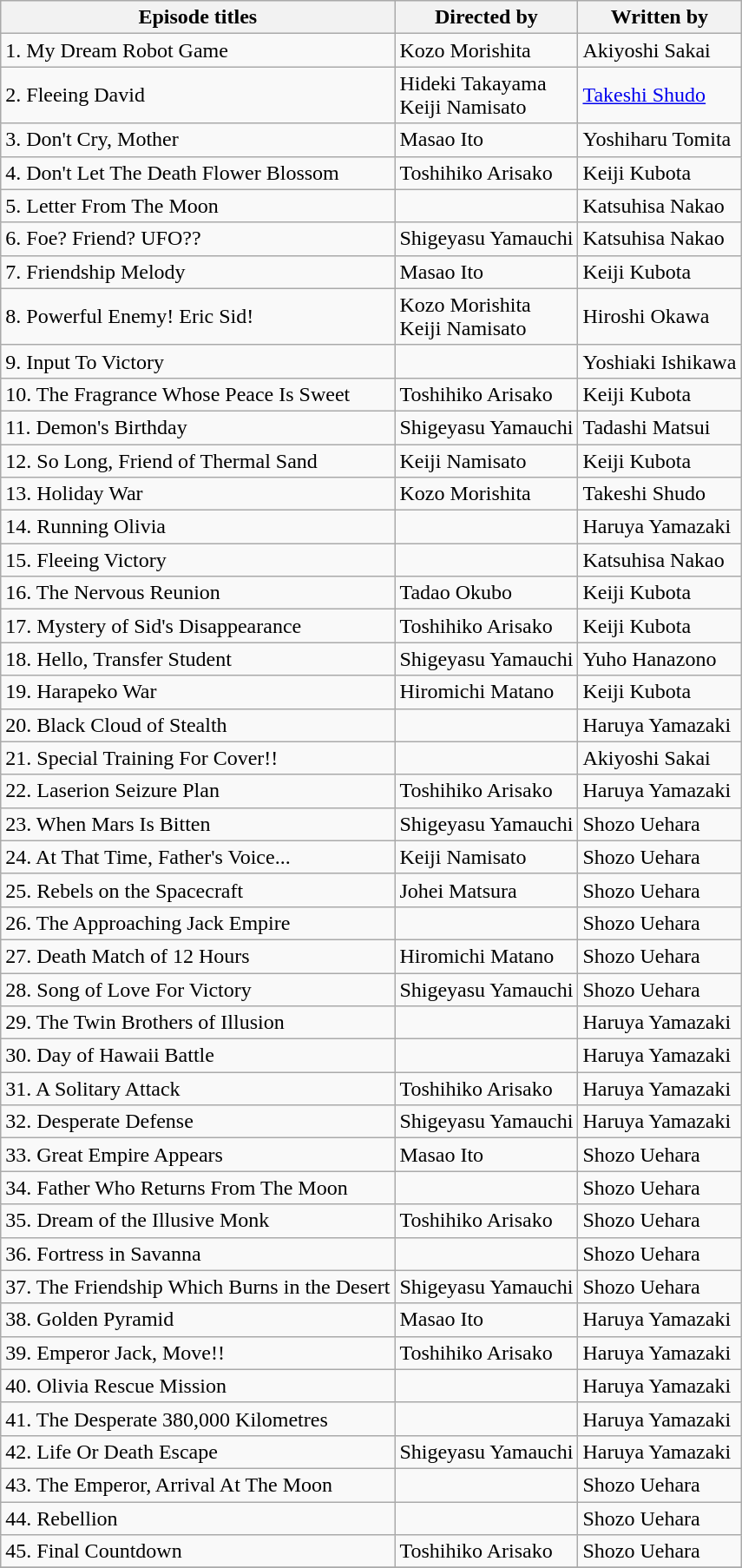<table class="wikitable">
<tr>
<th>Episode titles</th>
<th>Directed by</th>
<th>Written by</th>
</tr>
<tr>
<td>1. My Dream Robot Game</td>
<td>Kozo Morishita</td>
<td>Akiyoshi Sakai</td>
</tr>
<tr>
<td>2. Fleeing David</td>
<td>Hideki Takayama<br>Keiji Namisato</td>
<td><a href='#'>Takeshi Shudo</a></td>
</tr>
<tr>
<td>3. Don't Cry, Mother</td>
<td>Masao Ito</td>
<td>Yoshiharu Tomita</td>
</tr>
<tr>
<td>4. Don't Let The Death Flower Blossom</td>
<td>Toshihiko Arisako</td>
<td>Keiji Kubota</td>
</tr>
<tr>
<td>5. Letter From The Moon</td>
<td></td>
<td>Katsuhisa Nakao</td>
</tr>
<tr>
<td>6. Foe? Friend? UFO??</td>
<td>Shigeyasu Yamauchi</td>
<td>Katsuhisa Nakao</td>
</tr>
<tr>
<td>7. Friendship Melody</td>
<td>Masao Ito</td>
<td>Keiji Kubota</td>
</tr>
<tr>
<td>8. Powerful Enemy! Eric Sid!</td>
<td>Kozo Morishita<br>Keiji Namisato</td>
<td>Hiroshi Okawa</td>
</tr>
<tr>
<td>9. Input To Victory</td>
<td></td>
<td>Yoshiaki Ishikawa</td>
</tr>
<tr>
<td>10. The Fragrance Whose Peace Is Sweet</td>
<td>Toshihiko Arisako</td>
<td>Keiji Kubota</td>
</tr>
<tr>
<td>11. Demon's Birthday</td>
<td>Shigeyasu Yamauchi</td>
<td>Tadashi Matsui</td>
</tr>
<tr>
<td>12. So Long, Friend of Thermal Sand</td>
<td>Keiji Namisato</td>
<td>Keiji Kubota</td>
</tr>
<tr>
<td>13. Holiday War</td>
<td>Kozo Morishita</td>
<td>Takeshi Shudo</td>
</tr>
<tr>
<td>14. Running Olivia</td>
<td></td>
<td>Haruya Yamazaki</td>
</tr>
<tr>
<td>15. Fleeing Victory</td>
<td></td>
<td>Katsuhisa Nakao</td>
</tr>
<tr>
<td>16. The Nervous Reunion</td>
<td>Tadao Okubo</td>
<td>Keiji Kubota</td>
</tr>
<tr>
<td>17. Mystery of Sid's Disappearance</td>
<td>Toshihiko Arisako</td>
<td>Keiji Kubota</td>
</tr>
<tr>
<td>18. Hello, Transfer Student</td>
<td>Shigeyasu Yamauchi</td>
<td>Yuho Hanazono</td>
</tr>
<tr>
<td>19. Harapeko War</td>
<td>Hiromichi Matano</td>
<td>Keiji Kubota</td>
</tr>
<tr>
<td>20. Black Cloud of Stealth</td>
<td></td>
<td>Haruya Yamazaki</td>
</tr>
<tr>
<td>21. Special Training For Cover!!</td>
<td></td>
<td>Akiyoshi Sakai</td>
</tr>
<tr>
<td>22. Laserion Seizure Plan</td>
<td>Toshihiko Arisako</td>
<td>Haruya Yamazaki</td>
</tr>
<tr>
<td>23. When Mars Is Bitten</td>
<td>Shigeyasu Yamauchi</td>
<td>Shozo Uehara</td>
</tr>
<tr>
<td>24. At That Time, Father's Voice...</td>
<td>Keiji Namisato</td>
<td>Shozo Uehara</td>
</tr>
<tr>
<td>25. Rebels on the Spacecraft</td>
<td>Johei Matsura</td>
<td>Shozo Uehara</td>
</tr>
<tr>
<td>26. The Approaching Jack Empire</td>
<td></td>
<td>Shozo Uehara</td>
</tr>
<tr>
<td>27. Death Match of 12 Hours</td>
<td>Hiromichi Matano</td>
<td>Shozo Uehara</td>
</tr>
<tr>
<td>28. Song of Love For Victory</td>
<td>Shigeyasu Yamauchi</td>
<td>Shozo Uehara</td>
</tr>
<tr>
<td>29. The Twin Brothers of Illusion</td>
<td></td>
<td>Haruya Yamazaki</td>
</tr>
<tr>
<td>30. Day of Hawaii Battle</td>
<td></td>
<td>Haruya Yamazaki</td>
</tr>
<tr>
<td>31. A Solitary Attack</td>
<td>Toshihiko Arisako</td>
<td>Haruya Yamazaki</td>
</tr>
<tr>
<td>32. Desperate Defense</td>
<td>Shigeyasu Yamauchi</td>
<td>Haruya Yamazaki</td>
</tr>
<tr>
<td>33. Great Empire Appears</td>
<td>Masao Ito</td>
<td>Shozo Uehara</td>
</tr>
<tr>
<td>34. Father Who Returns From The Moon</td>
<td></td>
<td>Shozo Uehara</td>
</tr>
<tr>
<td>35. Dream of the Illusive Monk</td>
<td>Toshihiko Arisako</td>
<td>Shozo Uehara</td>
</tr>
<tr>
<td>36. Fortress in Savanna</td>
<td></td>
<td>Shozo Uehara</td>
</tr>
<tr>
<td>37. The Friendship Which Burns in the Desert</td>
<td>Shigeyasu Yamauchi</td>
<td>Shozo Uehara</td>
</tr>
<tr>
<td>38. Golden Pyramid</td>
<td>Masao Ito</td>
<td>Haruya Yamazaki</td>
</tr>
<tr>
<td>39. Emperor Jack, Move!!</td>
<td>Toshihiko Arisako</td>
<td>Haruya Yamazaki</td>
</tr>
<tr>
<td>40. Olivia Rescue Mission</td>
<td></td>
<td>Haruya Yamazaki</td>
</tr>
<tr>
<td>41. The Desperate 380,000 Kilometres</td>
<td></td>
<td>Haruya Yamazaki</td>
</tr>
<tr>
<td>42. Life Or Death Escape</td>
<td>Shigeyasu Yamauchi</td>
<td>Haruya Yamazaki</td>
</tr>
<tr>
<td>43. The Emperor, Arrival At The Moon</td>
<td></td>
<td>Shozo Uehara</td>
</tr>
<tr>
<td>44. Rebellion</td>
<td></td>
<td>Shozo Uehara</td>
</tr>
<tr>
<td>45. Final Countdown</td>
<td>Toshihiko Arisako</td>
<td>Shozo Uehara</td>
</tr>
<tr>
</tr>
</table>
